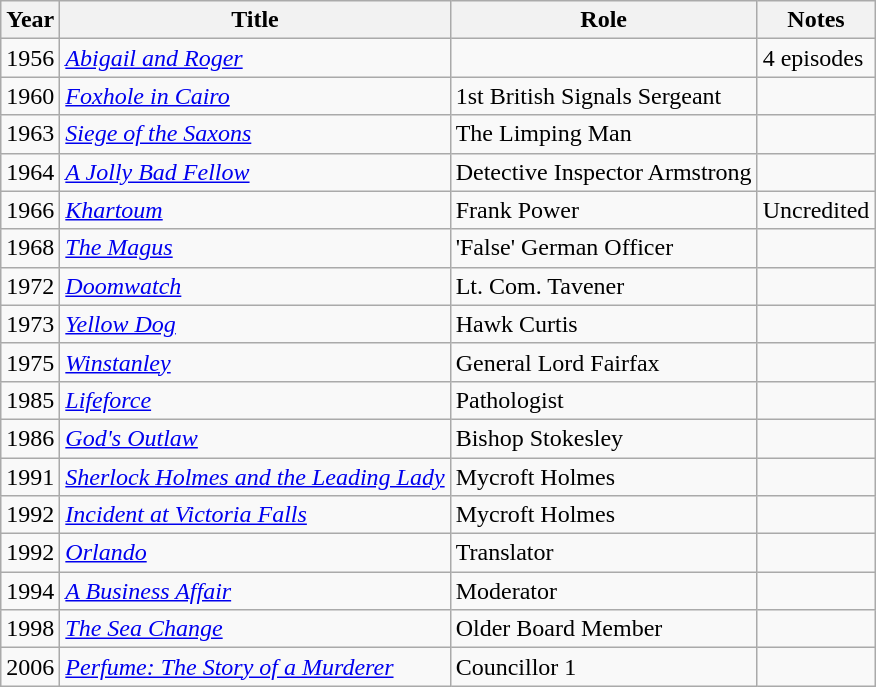<table class="wikitable">
<tr>
<th>Year</th>
<th>Title</th>
<th>Role</th>
<th>Notes</th>
</tr>
<tr>
<td>1956</td>
<td><em><a href='#'>Abigail and Roger</a></em></td>
<td></td>
<td>4 episodes</td>
</tr>
<tr>
<td>1960</td>
<td><em><a href='#'>Foxhole in Cairo</a></em></td>
<td>1st British Signals Sergeant</td>
<td></td>
</tr>
<tr>
<td>1963</td>
<td><em><a href='#'>Siege of the Saxons</a></em></td>
<td>The Limping Man</td>
<td></td>
</tr>
<tr>
<td>1964</td>
<td><em><a href='#'>A Jolly Bad Fellow</a></em></td>
<td>Detective Inspector Armstrong</td>
<td></td>
</tr>
<tr>
<td>1966</td>
<td><em><a href='#'>Khartoum</a></em></td>
<td>Frank Power</td>
<td>Uncredited</td>
</tr>
<tr>
<td>1968</td>
<td><em><a href='#'>The Magus</a></em></td>
<td>'False' German Officer</td>
<td></td>
</tr>
<tr>
<td>1972</td>
<td><em><a href='#'>Doomwatch</a></em></td>
<td>Lt. Com. Tavener</td>
<td></td>
</tr>
<tr>
<td>1973</td>
<td><em><a href='#'>Yellow Dog</a></em></td>
<td>Hawk Curtis</td>
<td></td>
</tr>
<tr>
<td>1975</td>
<td><em><a href='#'>Winstanley</a></em></td>
<td>General Lord Fairfax</td>
<td></td>
</tr>
<tr>
<td>1985</td>
<td><em><a href='#'>Lifeforce</a></em></td>
<td>Pathologist</td>
<td></td>
</tr>
<tr>
<td>1986</td>
<td><em><a href='#'>God's Outlaw</a></em></td>
<td>Bishop Stokesley</td>
<td></td>
</tr>
<tr>
<td>1991</td>
<td><em><a href='#'>Sherlock Holmes and the Leading Lady</a></em></td>
<td>Mycroft Holmes</td>
<td></td>
</tr>
<tr>
<td>1992</td>
<td><em><a href='#'>Incident at Victoria Falls</a></em></td>
<td>Mycroft Holmes</td>
<td></td>
</tr>
<tr>
<td>1992</td>
<td><em><a href='#'>Orlando</a></em></td>
<td>Translator</td>
<td></td>
</tr>
<tr>
<td>1994</td>
<td><em><a href='#'>A Business Affair</a></em></td>
<td>Moderator</td>
<td></td>
</tr>
<tr>
<td>1998</td>
<td><em><a href='#'>The Sea Change</a></em></td>
<td>Older Board Member</td>
<td></td>
</tr>
<tr>
<td>2006</td>
<td><em><a href='#'>Perfume: The Story of a Murderer</a></em></td>
<td>Councillor 1</td>
<td></td>
</tr>
</table>
